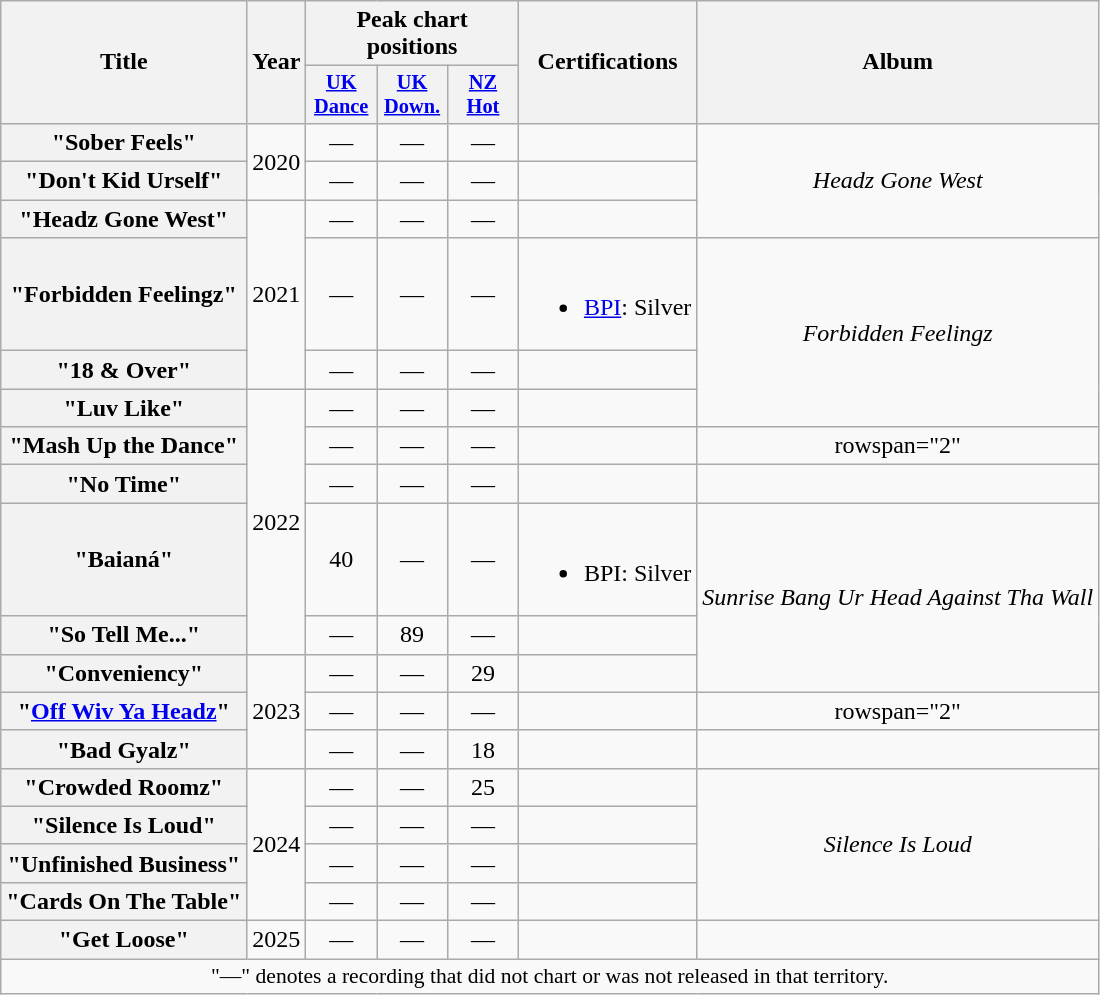<table class="wikitable plainrowheaders" style="text-align:center;">
<tr>
<th scope="col" rowspan="2">Title</th>
<th scope="col" rowspan="2">Year</th>
<th scope="col" colspan="3">Peak chart positions</th>
<th scope="col" rowspan="2">Certifications</th>
<th scope="col" rowspan="2">Album</th>
</tr>
<tr>
<th scope="col" style="width:3em;font-size:85%;"><a href='#'>UK<br>Dance</a><br></th>
<th scope="col" style="width:3em;font-size:85%;"><a href='#'>UK<br>Down.</a><br></th>
<th scope="col" style="width:3em;font-size:85%;"><a href='#'>NZ<br>Hot</a><br></th>
</tr>
<tr>
<th scope="row">"Sober Feels"</th>
<td rowspan="2">2020</td>
<td>—</td>
<td>—</td>
<td>—</td>
<td></td>
<td rowspan="3"><em>Headz Gone West</em></td>
</tr>
<tr>
<th scope="row">"Don't Kid Urself"</th>
<td>—</td>
<td>—</td>
<td>—</td>
<td></td>
</tr>
<tr>
<th scope="row">"Headz Gone West"</th>
<td rowspan="3">2021</td>
<td>—</td>
<td>—</td>
<td>—</td>
<td></td>
</tr>
<tr>
<th scope="row">"Forbidden Feelingz"</th>
<td>—</td>
<td>—</td>
<td>—</td>
<td><br><ul><li><a href='#'>BPI</a>: Silver</li></ul></td>
<td rowspan="3"><em>Forbidden Feelingz</em></td>
</tr>
<tr>
<th scope="row">"18 & Over"</th>
<td>—</td>
<td>—</td>
<td>—</td>
<td></td>
</tr>
<tr>
<th scope="row">"Luv Like"</th>
<td rowspan="5">2022</td>
<td>—</td>
<td>—</td>
<td>—</td>
<td></td>
</tr>
<tr>
<th scope="row">"Mash Up the Dance"<br></th>
<td>—</td>
<td>—</td>
<td>—</td>
<td></td>
<td>rowspan="2" </td>
</tr>
<tr>
<th scope="row">"No Time"<br></th>
<td>—</td>
<td>—</td>
<td>—</td>
<td></td>
</tr>
<tr>
<th scope="row">"Baianá"</th>
<td>40</td>
<td>—</td>
<td>—</td>
<td><br><ul><li>BPI: Silver</li></ul></td>
<td rowspan="3"><em>Sunrise Bang Ur Head Against Tha Wall</em></td>
</tr>
<tr>
<th scope="row">"So Tell Me..."</th>
<td>—</td>
<td>89</td>
<td>—</td>
<td></td>
</tr>
<tr>
<th scope="row">"Conveniency"</th>
<td rowspan="3">2023</td>
<td>—</td>
<td>—</td>
<td>29</td>
<td></td>
</tr>
<tr>
<th scope="row">"<a href='#'>Off Wiv Ya Headz</a>"</th>
<td>—</td>
<td>—</td>
<td>—</td>
<td></td>
<td>rowspan="2" </td>
</tr>
<tr>
<th scope="row">"Bad Gyalz"</th>
<td>—</td>
<td>—</td>
<td>18</td>
<td></td>
</tr>
<tr>
<th scope="row">"Crowded Roomz"</th>
<td rowspan="4">2024</td>
<td>—</td>
<td>—</td>
<td>25</td>
<td></td>
<td rowspan="4"><em>Silence Is Loud</em></td>
</tr>
<tr>
<th scope="row">"Silence Is Loud"</th>
<td>—</td>
<td>—</td>
<td>—</td>
<td></td>
</tr>
<tr>
<th scope="row">"Unfinished Business"</th>
<td>—</td>
<td>—</td>
<td>—</td>
<td></td>
</tr>
<tr>
<th scope="row">"Cards On The Table"</th>
<td>—</td>
<td>—</td>
<td>—</td>
<td></td>
</tr>
<tr>
<th scope="row">"Get Loose"<br></th>
<td>2025</td>
<td>—</td>
<td>—</td>
<td>—</td>
<td></td>
<td></td>
</tr>
<tr>
<td colspan="7" style="font-size:90%">"—" denotes a recording that did not chart or was not released in that territory.</td>
</tr>
</table>
